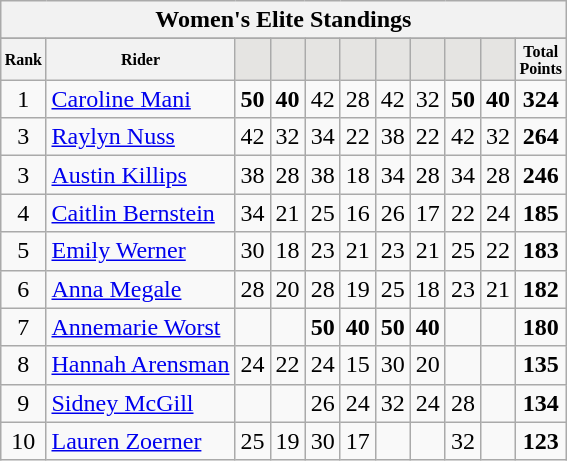<table class="wikitable sortable">
<tr>
<th colspan=27 align="center">Women's Elite Standings</th>
</tr>
<tr>
</tr>
<tr style="font-size:8pt;font-weight:bold">
<th align="center">Rank</th>
<th align="center">Rider</th>
<th class=unsortable style="background:#E5E4E2;"><small></small></th>
<th class=unsortable style="background:#E5E4E2;"><small></small></th>
<th class=unsortable style="background:#E5E4E2;"><small></small></th>
<th class=unsortable style="background:#E5E4E2;"><small></small></th>
<th class=unsortable style="background:#E5E4E2;"><small></small></th>
<th class=unsortable style="background:#E5E4E2;"><small></small></th>
<th class=unsortable style="background:#E5E4E2;"><small></small></th>
<th class=unsortable style="background:#E5E4E2;"><small></small></th>
<th align="center">Total<br>Points</th>
</tr>
<tr>
<td align=center>1</td>
<td> <a href='#'>Caroline Mani</a></td>
<td align=center><strong>50</strong></td>
<td align=center><strong>40</strong></td>
<td align=center>42</td>
<td align=center>28</td>
<td align=center>42</td>
<td align=center>32</td>
<td align=center><strong>50</strong></td>
<td align=center><strong>40</strong></td>
<td align=center><strong>324</strong></td>
</tr>
<tr>
<td align=center>3</td>
<td> <a href='#'>Raylyn Nuss</a></td>
<td align=center>42</td>
<td align=center>32</td>
<td align=center>34</td>
<td align=center>22</td>
<td align=center>38</td>
<td align=center>22</td>
<td align=center>42</td>
<td align=center>32</td>
<td align=center><strong>264</strong></td>
</tr>
<tr>
<td align=center>3</td>
<td> <a href='#'>Austin Killips</a></td>
<td align=center>38</td>
<td align=center>28</td>
<td align=center>38</td>
<td align=center>18</td>
<td align=center>34</td>
<td align=center>28</td>
<td align=center>34</td>
<td align=center>28</td>
<td align=center><strong>246</strong></td>
</tr>
<tr>
<td align=center>4</td>
<td> <a href='#'>Caitlin Bernstein</a></td>
<td align=center>34</td>
<td align=center>21</td>
<td align=center>25</td>
<td align=center>16</td>
<td align=center>26</td>
<td align=center>17</td>
<td align=center>22</td>
<td align=center>24</td>
<td align=center><strong>185</strong></td>
</tr>
<tr>
<td align=center>5</td>
<td> <a href='#'>Emily Werner</a></td>
<td align=center>30</td>
<td align=center>18</td>
<td align=center>23</td>
<td align=center>21</td>
<td align=center>23</td>
<td align=center>21</td>
<td align=center>25</td>
<td align=center>22</td>
<td align=center><strong>183</strong></td>
</tr>
<tr>
<td align=center>6</td>
<td> <a href='#'>Anna Megale</a></td>
<td align=center>28</td>
<td align=center>20</td>
<td align=center>28</td>
<td align=center>19</td>
<td align=center>25</td>
<td align=center>18</td>
<td align=center>23</td>
<td align=center>21</td>
<td align=center><strong>182</strong></td>
</tr>
<tr>
<td align=center>7</td>
<td> <a href='#'>Annemarie Worst</a></td>
<td align=center></td>
<td align=center></td>
<td align=center><strong>50</strong></td>
<td align=center><strong>40</strong></td>
<td align=center><strong>50</strong></td>
<td align=center><strong>40</strong></td>
<td align=center></td>
<td align=center></td>
<td align=center><strong>180</strong></td>
</tr>
<tr>
<td align=center>8</td>
<td> <a href='#'>Hannah Arensman</a></td>
<td align=center>24</td>
<td align=center>22</td>
<td align=center>24</td>
<td align=center>15</td>
<td align=center>30</td>
<td align=center>20</td>
<td align=center></td>
<td align=center></td>
<td align=center><strong>135</strong></td>
</tr>
<tr>
<td align=center>9</td>
<td> <a href='#'>Sidney McGill</a></td>
<td align=center></td>
<td align=center></td>
<td align=center>26</td>
<td align=center>24</td>
<td align=center>32</td>
<td align=center>24</td>
<td align=center>28</td>
<td align=center></td>
<td align=center><strong>134</strong></td>
</tr>
<tr>
<td align=center>10</td>
<td> <a href='#'>Lauren Zoerner</a></td>
<td align=center>25</td>
<td align=center>19</td>
<td align=center>30</td>
<td align=center>17</td>
<td align=center></td>
<td align=center></td>
<td align=center>32</td>
<td align=center></td>
<td align=center><strong>123</strong></td>
</tr>
</table>
